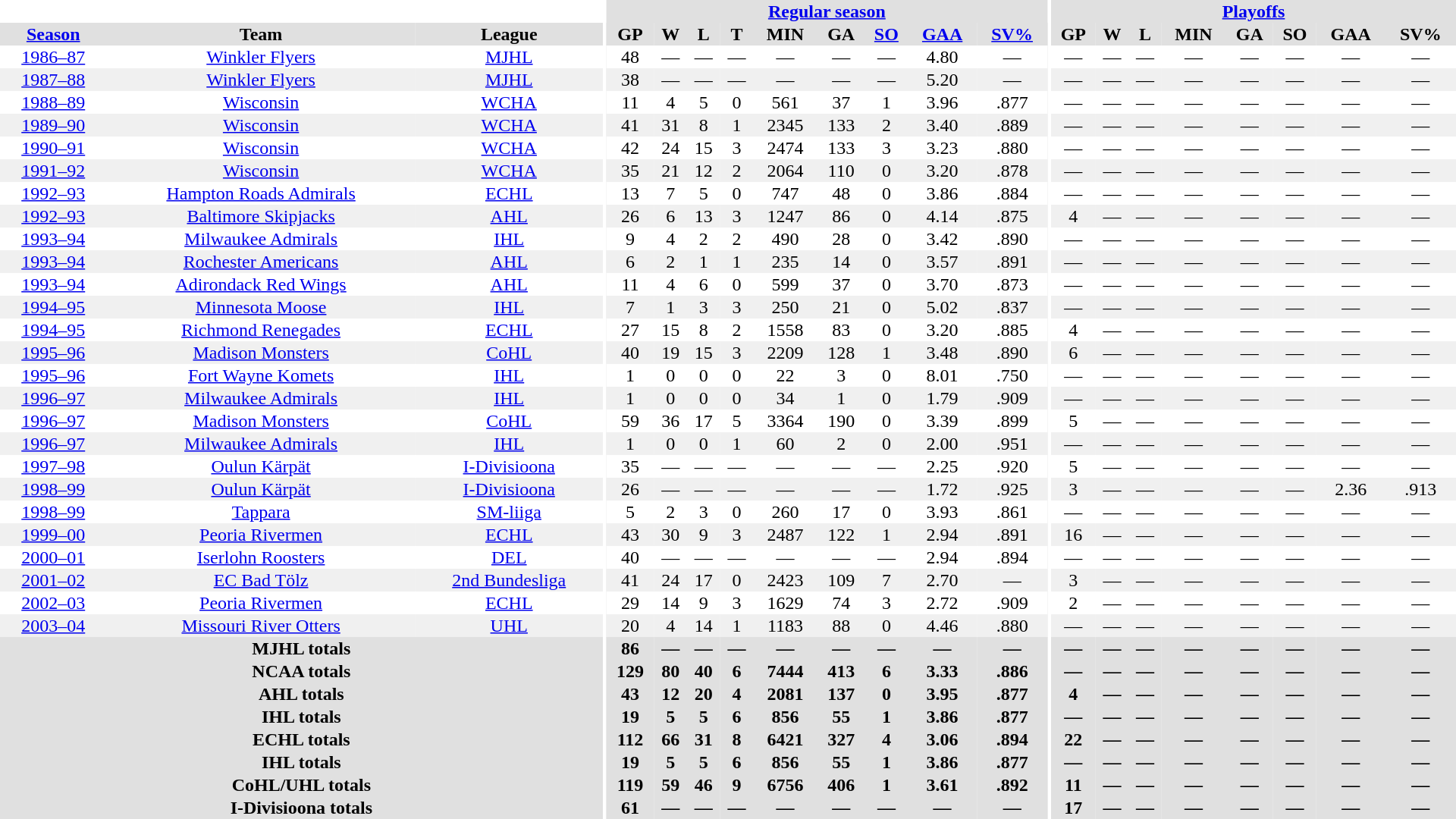<table border="0" cellpadding="1" cellspacing="0" style="text-align:center; width:80em">
<tr bgcolor="#e0e0e0">
<th colspan="3" bgcolor="#ffffff"></th>
<th rowspan="99" bgcolor="#ffffff"></th>
<th colspan="9"><a href='#'>Regular season</a></th>
<th rowspan="99" bgcolor="#ffffff"></th>
<th colspan="8"><a href='#'>Playoffs</a></th>
</tr>
<tr bgcolor="#e0e0e0">
<th><a href='#'>Season</a></th>
<th>Team</th>
<th>League</th>
<th>GP</th>
<th>W</th>
<th>L</th>
<th>T</th>
<th>MIN</th>
<th>GA</th>
<th><a href='#'>SO</a></th>
<th><a href='#'>GAA</a></th>
<th><a href='#'>SV%</a></th>
<th>GP</th>
<th>W</th>
<th>L</th>
<th>MIN</th>
<th>GA</th>
<th>SO</th>
<th>GAA</th>
<th>SV%</th>
</tr>
<tr>
<td><a href='#'>1986–87</a></td>
<td><a href='#'>Winkler Flyers</a></td>
<td><a href='#'>MJHL</a></td>
<td>48</td>
<td>—</td>
<td>—</td>
<td>—</td>
<td>—</td>
<td>—</td>
<td>—</td>
<td>4.80</td>
<td>—</td>
<td>—</td>
<td>—</td>
<td>—</td>
<td>—</td>
<td>—</td>
<td>—</td>
<td>—</td>
<td>—</td>
</tr>
<tr bgcolor="f0f0f0">
<td><a href='#'>1987–88</a></td>
<td><a href='#'>Winkler Flyers</a></td>
<td><a href='#'>MJHL</a></td>
<td>38</td>
<td>—</td>
<td>—</td>
<td>—</td>
<td>—</td>
<td>—</td>
<td>—</td>
<td>5.20</td>
<td>—</td>
<td>—</td>
<td>—</td>
<td>—</td>
<td>—</td>
<td>—</td>
<td>—</td>
<td>—</td>
<td>—</td>
</tr>
<tr>
<td><a href='#'>1988–89</a></td>
<td><a href='#'>Wisconsin</a></td>
<td><a href='#'>WCHA</a></td>
<td>11</td>
<td>4</td>
<td>5</td>
<td>0</td>
<td>561</td>
<td>37</td>
<td>1</td>
<td>3.96</td>
<td>.877</td>
<td>—</td>
<td>—</td>
<td>—</td>
<td>—</td>
<td>—</td>
<td>—</td>
<td>—</td>
<td>—</td>
</tr>
<tr bgcolor="f0f0f0">
<td><a href='#'>1989–90</a></td>
<td><a href='#'>Wisconsin</a></td>
<td><a href='#'>WCHA</a></td>
<td>41</td>
<td>31</td>
<td>8</td>
<td>1</td>
<td>2345</td>
<td>133</td>
<td>2</td>
<td>3.40</td>
<td>.889</td>
<td>—</td>
<td>—</td>
<td>—</td>
<td>—</td>
<td>—</td>
<td>—</td>
<td>—</td>
<td>—</td>
</tr>
<tr>
<td><a href='#'>1990–91</a></td>
<td><a href='#'>Wisconsin</a></td>
<td><a href='#'>WCHA</a></td>
<td>42</td>
<td>24</td>
<td>15</td>
<td>3</td>
<td>2474</td>
<td>133</td>
<td>3</td>
<td>3.23</td>
<td>.880</td>
<td>—</td>
<td>—</td>
<td>—</td>
<td>—</td>
<td>—</td>
<td>—</td>
<td>—</td>
<td>—</td>
</tr>
<tr bgcolor="f0f0f0">
<td><a href='#'>1991–92</a></td>
<td><a href='#'>Wisconsin</a></td>
<td><a href='#'>WCHA</a></td>
<td>35</td>
<td>21</td>
<td>12</td>
<td>2</td>
<td>2064</td>
<td>110</td>
<td>0</td>
<td>3.20</td>
<td>.878</td>
<td>—</td>
<td>—</td>
<td>—</td>
<td>—</td>
<td>—</td>
<td>—</td>
<td>—</td>
<td>—</td>
</tr>
<tr>
<td><a href='#'>1992–93</a></td>
<td><a href='#'>Hampton Roads Admirals</a></td>
<td><a href='#'>ECHL</a></td>
<td>13</td>
<td>7</td>
<td>5</td>
<td>0</td>
<td>747</td>
<td>48</td>
<td>0</td>
<td>3.86</td>
<td>.884</td>
<td>—</td>
<td>—</td>
<td>—</td>
<td>—</td>
<td>—</td>
<td>—</td>
<td>—</td>
<td>—</td>
</tr>
<tr bgcolor="f0f0f0">
<td><a href='#'>1992–93</a></td>
<td><a href='#'>Baltimore Skipjacks</a></td>
<td><a href='#'>AHL</a></td>
<td>26</td>
<td>6</td>
<td>13</td>
<td>3</td>
<td>1247</td>
<td>86</td>
<td>0</td>
<td>4.14</td>
<td>.875</td>
<td>4</td>
<td>—</td>
<td>—</td>
<td>—</td>
<td>—</td>
<td>—</td>
<td>—</td>
<td>—</td>
</tr>
<tr>
<td><a href='#'>1993–94</a></td>
<td><a href='#'>Milwaukee Admirals</a></td>
<td><a href='#'>IHL</a></td>
<td>9</td>
<td>4</td>
<td>2</td>
<td>2</td>
<td>490</td>
<td>28</td>
<td>0</td>
<td>3.42</td>
<td>.890</td>
<td>—</td>
<td>—</td>
<td>—</td>
<td>—</td>
<td>—</td>
<td>—</td>
<td>—</td>
<td>—</td>
</tr>
<tr bgcolor="f0f0f0">
<td><a href='#'>1993–94</a></td>
<td><a href='#'>Rochester Americans</a></td>
<td><a href='#'>AHL</a></td>
<td>6</td>
<td>2</td>
<td>1</td>
<td>1</td>
<td>235</td>
<td>14</td>
<td>0</td>
<td>3.57</td>
<td>.891</td>
<td>—</td>
<td>—</td>
<td>—</td>
<td>—</td>
<td>—</td>
<td>—</td>
<td>—</td>
<td>—</td>
</tr>
<tr>
<td><a href='#'>1993–94</a></td>
<td><a href='#'>Adirondack Red Wings</a></td>
<td><a href='#'>AHL</a></td>
<td>11</td>
<td>4</td>
<td>6</td>
<td>0</td>
<td>599</td>
<td>37</td>
<td>0</td>
<td>3.70</td>
<td>.873</td>
<td>—</td>
<td>—</td>
<td>—</td>
<td>—</td>
<td>—</td>
<td>—</td>
<td>—</td>
<td>—</td>
</tr>
<tr bgcolor="f0f0f0">
<td><a href='#'>1994–95</a></td>
<td><a href='#'>Minnesota Moose</a></td>
<td><a href='#'>IHL</a></td>
<td>7</td>
<td>1</td>
<td>3</td>
<td>3</td>
<td>250</td>
<td>21</td>
<td>0</td>
<td>5.02</td>
<td>.837</td>
<td>—</td>
<td>—</td>
<td>—</td>
<td>—</td>
<td>—</td>
<td>—</td>
<td>—</td>
<td>—</td>
</tr>
<tr>
<td><a href='#'>1994–95</a></td>
<td><a href='#'>Richmond Renegades</a></td>
<td><a href='#'>ECHL</a></td>
<td>27</td>
<td>15</td>
<td>8</td>
<td>2</td>
<td>1558</td>
<td>83</td>
<td>0</td>
<td>3.20</td>
<td>.885</td>
<td>4</td>
<td>—</td>
<td>—</td>
<td>—</td>
<td>—</td>
<td>—</td>
<td>—</td>
<td>—</td>
</tr>
<tr bgcolor="f0f0f0">
<td><a href='#'>1995–96</a></td>
<td><a href='#'>Madison Monsters</a></td>
<td><a href='#'>CoHL</a></td>
<td>40</td>
<td>19</td>
<td>15</td>
<td>3</td>
<td>2209</td>
<td>128</td>
<td>1</td>
<td>3.48</td>
<td>.890</td>
<td>6</td>
<td>—</td>
<td>—</td>
<td>—</td>
<td>—</td>
<td>—</td>
<td>—</td>
<td>—</td>
</tr>
<tr>
<td><a href='#'>1995–96</a></td>
<td><a href='#'>Fort Wayne Komets</a></td>
<td><a href='#'>IHL</a></td>
<td>1</td>
<td>0</td>
<td>0</td>
<td>0</td>
<td>22</td>
<td>3</td>
<td>0</td>
<td>8.01</td>
<td>.750</td>
<td>—</td>
<td>—</td>
<td>—</td>
<td>—</td>
<td>—</td>
<td>—</td>
<td>—</td>
<td>—</td>
</tr>
<tr bgcolor="f0f0f0">
<td><a href='#'>1996–97</a></td>
<td><a href='#'>Milwaukee Admirals</a></td>
<td><a href='#'>IHL</a></td>
<td>1</td>
<td>0</td>
<td>0</td>
<td>0</td>
<td>34</td>
<td>1</td>
<td>0</td>
<td>1.79</td>
<td>.909</td>
<td>—</td>
<td>—</td>
<td>—</td>
<td>—</td>
<td>—</td>
<td>—</td>
<td>—</td>
<td>—</td>
</tr>
<tr>
<td><a href='#'>1996–97</a></td>
<td><a href='#'>Madison Monsters</a></td>
<td><a href='#'>CoHL</a></td>
<td>59</td>
<td>36</td>
<td>17</td>
<td>5</td>
<td>3364</td>
<td>190</td>
<td>0</td>
<td>3.39</td>
<td>.899</td>
<td>5</td>
<td>—</td>
<td>—</td>
<td>—</td>
<td>—</td>
<td>—</td>
<td>—</td>
<td>—</td>
</tr>
<tr bgcolor="f0f0f0">
<td><a href='#'>1996–97</a></td>
<td><a href='#'>Milwaukee Admirals</a></td>
<td><a href='#'>IHL</a></td>
<td>1</td>
<td>0</td>
<td>0</td>
<td>1</td>
<td>60</td>
<td>2</td>
<td>0</td>
<td>2.00</td>
<td>.951</td>
<td>—</td>
<td>—</td>
<td>—</td>
<td>—</td>
<td>—</td>
<td>—</td>
<td>—</td>
<td>—</td>
</tr>
<tr>
<td><a href='#'>1997–98</a></td>
<td><a href='#'>Oulun Kärpät</a></td>
<td><a href='#'>I-Divisioona</a></td>
<td>35</td>
<td>—</td>
<td>—</td>
<td>—</td>
<td>—</td>
<td>—</td>
<td>—</td>
<td>2.25</td>
<td>.920</td>
<td>5</td>
<td>—</td>
<td>—</td>
<td>—</td>
<td>—</td>
<td>—</td>
<td>—</td>
<td>—</td>
</tr>
<tr bgcolor="f0f0f0">
<td><a href='#'>1998–99</a></td>
<td><a href='#'>Oulun Kärpät</a></td>
<td><a href='#'>I-Divisioona</a></td>
<td>26</td>
<td>—</td>
<td>—</td>
<td>—</td>
<td>—</td>
<td>—</td>
<td>—</td>
<td>1.72</td>
<td>.925</td>
<td>3</td>
<td>—</td>
<td>—</td>
<td>—</td>
<td>—</td>
<td>—</td>
<td>2.36</td>
<td>.913</td>
</tr>
<tr>
<td><a href='#'>1998–99</a></td>
<td><a href='#'>Tappara</a></td>
<td><a href='#'>SM-liiga</a></td>
<td>5</td>
<td>2</td>
<td>3</td>
<td>0</td>
<td>260</td>
<td>17</td>
<td>0</td>
<td>3.93</td>
<td>.861</td>
<td>—</td>
<td>—</td>
<td>—</td>
<td>—</td>
<td>—</td>
<td>—</td>
<td>—</td>
<td>—</td>
</tr>
<tr bgcolor="f0f0f0">
<td><a href='#'>1999–00</a></td>
<td><a href='#'>Peoria Rivermen</a></td>
<td><a href='#'>ECHL</a></td>
<td>43</td>
<td>30</td>
<td>9</td>
<td>3</td>
<td>2487</td>
<td>122</td>
<td>1</td>
<td>2.94</td>
<td>.891</td>
<td>16</td>
<td>—</td>
<td>—</td>
<td>—</td>
<td>—</td>
<td>—</td>
<td>—</td>
<td>—</td>
</tr>
<tr>
<td><a href='#'>2000–01</a></td>
<td><a href='#'>Iserlohn Roosters</a></td>
<td><a href='#'>DEL</a></td>
<td>40</td>
<td>—</td>
<td>—</td>
<td>—</td>
<td>—</td>
<td>—</td>
<td>—</td>
<td>2.94</td>
<td>.894</td>
<td>—</td>
<td>—</td>
<td>—</td>
<td>—</td>
<td>—</td>
<td>—</td>
<td>—</td>
<td>—</td>
</tr>
<tr bgcolor="f0f0f0">
<td><a href='#'>2001–02</a></td>
<td><a href='#'>EC Bad Tölz</a></td>
<td><a href='#'>2nd Bundesliga</a></td>
<td>41</td>
<td>24</td>
<td>17</td>
<td>0</td>
<td>2423</td>
<td>109</td>
<td>7</td>
<td>2.70</td>
<td>—</td>
<td>3</td>
<td>—</td>
<td>—</td>
<td>—</td>
<td>—</td>
<td>—</td>
<td>—</td>
<td>—</td>
</tr>
<tr>
<td><a href='#'>2002–03</a></td>
<td><a href='#'>Peoria Rivermen</a></td>
<td><a href='#'>ECHL</a></td>
<td>29</td>
<td>14</td>
<td>9</td>
<td>3</td>
<td>1629</td>
<td>74</td>
<td>3</td>
<td>2.72</td>
<td>.909</td>
<td>2</td>
<td>—</td>
<td>—</td>
<td>—</td>
<td>—</td>
<td>—</td>
<td>—</td>
<td>—</td>
</tr>
<tr bgcolor="f0f0f0">
<td><a href='#'>2003–04</a></td>
<td><a href='#'>Missouri River Otters</a></td>
<td><a href='#'>UHL</a></td>
<td>20</td>
<td>4</td>
<td>14</td>
<td>1</td>
<td>1183</td>
<td>88</td>
<td>0</td>
<td>4.46</td>
<td>.880</td>
<td>—</td>
<td>—</td>
<td>—</td>
<td>—</td>
<td>—</td>
<td>—</td>
<td>—</td>
<td>—</td>
</tr>
<tr bgcolor="#e0e0e0">
<th colspan="3">MJHL totals</th>
<th>86</th>
<th>—</th>
<th>—</th>
<th>—</th>
<th>—</th>
<th>—</th>
<th>—</th>
<th>—</th>
<th>—</th>
<th>—</th>
<th>—</th>
<th>—</th>
<th>—</th>
<th>—</th>
<th>—</th>
<th>—</th>
<th>—</th>
</tr>
<tr bgcolor="#e0e0e0">
<th colspan="3">NCAA totals</th>
<th>129</th>
<th>80</th>
<th>40</th>
<th>6</th>
<th>7444</th>
<th>413</th>
<th>6</th>
<th>3.33</th>
<th>.886</th>
<th>—</th>
<th>—</th>
<th>—</th>
<th>—</th>
<th>—</th>
<th>—</th>
<th>—</th>
<th>—</th>
</tr>
<tr bgcolor="#e0e0e0">
<th colspan="3">AHL totals</th>
<th>43</th>
<th>12</th>
<th>20</th>
<th>4</th>
<th>2081</th>
<th>137</th>
<th>0</th>
<th>3.95</th>
<th>.877</th>
<th>4</th>
<th>—</th>
<th>—</th>
<th>—</th>
<th>—</th>
<th>—</th>
<th>—</th>
<th>—</th>
</tr>
<tr bgcolor="#e0e0e0">
<th colspan="3">IHL totals</th>
<th>19</th>
<th>5</th>
<th>5</th>
<th>6</th>
<th>856</th>
<th>55</th>
<th>1</th>
<th>3.86</th>
<th>.877</th>
<th>—</th>
<th>—</th>
<th>—</th>
<th>—</th>
<th>—</th>
<th>—</th>
<th>—</th>
<th>—</th>
</tr>
<tr bgcolor="#e0e0e0">
<th colspan="3">ECHL totals</th>
<th>112</th>
<th>66</th>
<th>31</th>
<th>8</th>
<th>6421</th>
<th>327</th>
<th>4</th>
<th>3.06</th>
<th>.894</th>
<th>22</th>
<th>—</th>
<th>—</th>
<th>—</th>
<th>—</th>
<th>—</th>
<th>—</th>
<th>—</th>
</tr>
<tr bgcolor="#e0e0e0">
<th colspan="3">IHL totals</th>
<th>19</th>
<th>5</th>
<th>5</th>
<th>6</th>
<th>856</th>
<th>55</th>
<th>1</th>
<th>3.86</th>
<th>.877</th>
<th>—</th>
<th>—</th>
<th>—</th>
<th>—</th>
<th>—</th>
<th>—</th>
<th>—</th>
<th>—</th>
</tr>
<tr bgcolor="#e0e0e0">
<th colspan="3">CoHL/UHL totals</th>
<th>119</th>
<th>59</th>
<th>46</th>
<th>9</th>
<th>6756</th>
<th>406</th>
<th>1</th>
<th>3.61</th>
<th>.892</th>
<th>11</th>
<th>—</th>
<th>—</th>
<th>—</th>
<th>—</th>
<th>—</th>
<th>—</th>
<th>—</th>
</tr>
<tr bgcolor="#e0e0e0">
<th colspan="3">I-Divisioona totals</th>
<th>61</th>
<th>—</th>
<th>—</th>
<th>—</th>
<th>—</th>
<th>—</th>
<th>—</th>
<th>—</th>
<th>—</th>
<th>17</th>
<th>—</th>
<th>—</th>
<th>—</th>
<th>—</th>
<th>—</th>
<th>—</th>
<th>—</th>
</tr>
</table>
